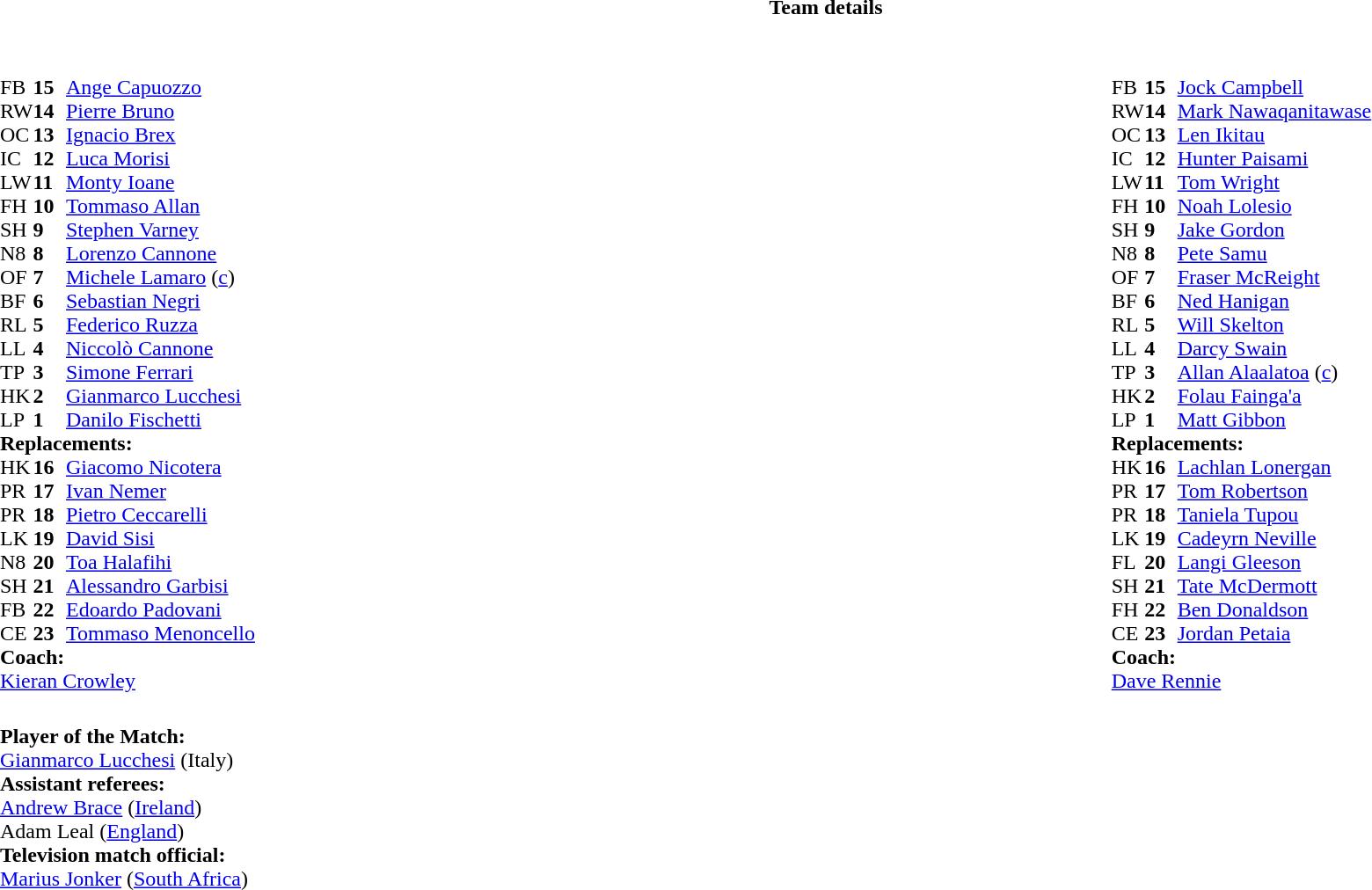<table border="0" style="width:100%;" class="collapsible collapsed">
<tr>
<th>Team details</th>
</tr>
<tr>
<td><br><table style="width:100%">
<tr>
<td style="vertical-align:top;width:50%"><br><table cellspacing="0" cellpadding="0">
<tr>
<th width="25"></th>
<th width="25"></th>
</tr>
<tr>
<td>FB</td>
<td><strong>15</strong></td>
<td><a href='#'>Ange Capuozzo</a></td>
</tr>
<tr>
<td>RW</td>
<td><strong>14</strong></td>
<td><a href='#'>Pierre Bruno</a></td>
</tr>
<tr>
<td>OC</td>
<td><strong>13</strong></td>
<td><a href='#'>Ignacio Brex</a></td>
</tr>
<tr>
<td>IC</td>
<td><strong>12</strong></td>
<td><a href='#'>Luca Morisi</a></td>
<td></td>
<td></td>
</tr>
<tr>
<td>LW</td>
<td><strong>11</strong></td>
<td><a href='#'>Monty Ioane</a></td>
</tr>
<tr>
<td>FH</td>
<td><strong>10</strong></td>
<td><a href='#'>Tommaso Allan</a></td>
<td></td>
<td></td>
</tr>
<tr>
<td>SH</td>
<td><strong>9</strong></td>
<td><a href='#'>Stephen Varney</a></td>
</tr>
<tr>
<td>N8</td>
<td><strong>8</strong></td>
<td><a href='#'>Lorenzo Cannone</a></td>
</tr>
<tr>
<td>OF</td>
<td><strong>7</strong></td>
<td><a href='#'>Michele Lamaro</a> (<a href='#'>c</a>)</td>
</tr>
<tr>
<td>BF</td>
<td><strong>6</strong></td>
<td><a href='#'>Sebastian Negri</a></td>
<td></td>
<td></td>
</tr>
<tr>
<td>RL</td>
<td><strong>5</strong></td>
<td><a href='#'>Federico Ruzza</a></td>
</tr>
<tr>
<td>LL</td>
<td><strong>4</strong></td>
<td><a href='#'>Niccolò Cannone</a></td>
</tr>
<tr>
<td>TP</td>
<td><strong>3</strong></td>
<td><a href='#'>Simone Ferrari</a></td>
<td></td>
<td></td>
</tr>
<tr>
<td>HK</td>
<td><strong>2</strong></td>
<td><a href='#'>Gianmarco Lucchesi</a></td>
<td></td>
<td></td>
</tr>
<tr>
<td>LP</td>
<td><strong>1</strong></td>
<td><a href='#'>Danilo Fischetti</a></td>
<td></td>
<td></td>
</tr>
<tr>
<td colspan="3"><strong>Replacements:</strong></td>
</tr>
<tr>
<td>HK</td>
<td><strong>16</strong></td>
<td><a href='#'>Giacomo Nicotera</a></td>
<td></td>
<td></td>
</tr>
<tr>
<td>PR</td>
<td><strong>17</strong></td>
<td><a href='#'>Ivan Nemer</a></td>
<td></td>
<td></td>
</tr>
<tr>
<td>PR</td>
<td><strong>18</strong></td>
<td><a href='#'>Pietro Ceccarelli</a></td>
<td></td>
<td></td>
</tr>
<tr>
<td>LK</td>
<td><strong>19</strong></td>
<td><a href='#'>David Sisi</a></td>
<td></td>
<td></td>
<td></td>
</tr>
<tr>
<td>N8</td>
<td><strong>20</strong></td>
<td><a href='#'>Toa Halafihi</a></td>
<td></td>
<td></td>
<td></td>
</tr>
<tr>
<td>SH</td>
<td><strong>21</strong></td>
<td><a href='#'>Alessandro Garbisi</a></td>
</tr>
<tr>
<td>FB</td>
<td><strong>22</strong></td>
<td><a href='#'>Edoardo Padovani</a></td>
<td></td>
<td></td>
</tr>
<tr>
<td>CE</td>
<td><strong>23</strong></td>
<td><a href='#'>Tommaso Menoncello</a></td>
<td></td>
<td></td>
</tr>
<tr>
<td colspan="3"><strong>Coach:</strong></td>
</tr>
<tr>
<td colspan="3"> <a href='#'>Kieran Crowley</a></td>
</tr>
</table>
</td>
<td style="vertical-align:top"></td>
<td style="vertical-align:top;width:50%"><br><table cellspacing="0" cellpadding="0" style="margin:auto">
<tr>
<th width="25"></th>
<th width="25"></th>
</tr>
<tr>
<td>FB</td>
<td><strong>15</strong></td>
<td><a href='#'>Jock Campbell</a></td>
<td></td>
<td></td>
</tr>
<tr>
<td>RW</td>
<td><strong>14</strong></td>
<td><a href='#'>Mark Nawaqanitawase</a></td>
</tr>
<tr>
<td>OC</td>
<td><strong>13</strong></td>
<td><a href='#'>Len Ikitau</a></td>
</tr>
<tr>
<td>IC</td>
<td><strong>12</strong></td>
<td><a href='#'>Hunter Paisami</a></td>
</tr>
<tr>
<td>LW</td>
<td><strong>11</strong></td>
<td><a href='#'>Tom Wright</a></td>
</tr>
<tr>
<td>FH</td>
<td><strong>10</strong></td>
<td><a href='#'>Noah Lolesio</a></td>
<td></td>
<td></td>
</tr>
<tr>
<td>SH</td>
<td><strong>9</strong></td>
<td><a href='#'>Jake Gordon</a></td>
<td></td>
<td></td>
</tr>
<tr>
<td>N8</td>
<td><strong>8</strong></td>
<td><a href='#'>Pete Samu</a></td>
<td></td>
<td></td>
</tr>
<tr>
<td>OF</td>
<td><strong>7</strong></td>
<td><a href='#'>Fraser McReight</a></td>
</tr>
<tr>
<td>BF</td>
<td><strong>6</strong></td>
<td><a href='#'>Ned Hanigan</a></td>
</tr>
<tr>
<td>RL</td>
<td><strong>5</strong></td>
<td><a href='#'>Will Skelton</a></td>
<td></td>
<td></td>
</tr>
<tr>
<td>LL</td>
<td><strong>4</strong></td>
<td><a href='#'>Darcy Swain</a></td>
</tr>
<tr>
<td>TP</td>
<td><strong>3</strong></td>
<td><a href='#'>Allan Alaalatoa</a> (<a href='#'>c</a>)</td>
<td></td>
<td></td>
</tr>
<tr>
<td>HK</td>
<td><strong>2</strong></td>
<td><a href='#'>Folau Fainga'a</a></td>
<td></td>
<td></td>
</tr>
<tr>
<td>LP</td>
<td><strong>1</strong></td>
<td><a href='#'>Matt Gibbon</a></td>
<td></td>
<td></td>
</tr>
<tr>
<td colspan="3"><strong>Replacements:</strong></td>
</tr>
<tr>
<td>HK</td>
<td><strong>16</strong></td>
<td><a href='#'>Lachlan Lonergan</a></td>
<td></td>
<td></td>
</tr>
<tr>
<td>PR</td>
<td><strong>17</strong></td>
<td><a href='#'>Tom Robertson</a></td>
<td></td>
<td></td>
</tr>
<tr>
<td>PR</td>
<td><strong>18</strong></td>
<td><a href='#'>Taniela Tupou</a></td>
<td></td>
<td></td>
</tr>
<tr>
<td>LK</td>
<td><strong>19</strong></td>
<td><a href='#'>Cadeyrn Neville</a></td>
<td></td>
<td></td>
</tr>
<tr>
<td>FL</td>
<td><strong>20</strong></td>
<td><a href='#'>Langi Gleeson</a></td>
<td></td>
<td></td>
</tr>
<tr>
<td>SH</td>
<td><strong>21</strong></td>
<td><a href='#'>Tate McDermott</a></td>
<td></td>
<td></td>
</tr>
<tr>
<td>FH</td>
<td><strong>22</strong></td>
<td><a href='#'>Ben Donaldson</a></td>
<td></td>
<td></td>
</tr>
<tr>
<td>CE</td>
<td><strong>23</strong></td>
<td><a href='#'>Jordan Petaia</a></td>
<td></td>
<td></td>
</tr>
<tr>
<td colspan="3"><strong>Coach:</strong></td>
</tr>
<tr>
<td colspan="3"> <a href='#'>Dave Rennie</a></td>
</tr>
</table>
</td>
</tr>
</table>
<table style="width:100%">
<tr>
<td><br><strong>Player of the Match:</strong>
<br><a href='#'>Gianmarco Lucchesi</a> (Italy)<br><strong>Assistant referees:</strong>
<br><a href='#'>Andrew Brace</a> (<a href='#'>Ireland</a>)
<br>Adam Leal (<a href='#'>England</a>)
<br><strong>Television match official:</strong>
<br><a href='#'>Marius Jonker</a> (<a href='#'>South Africa</a>)</td>
</tr>
</table>
</td>
</tr>
</table>
